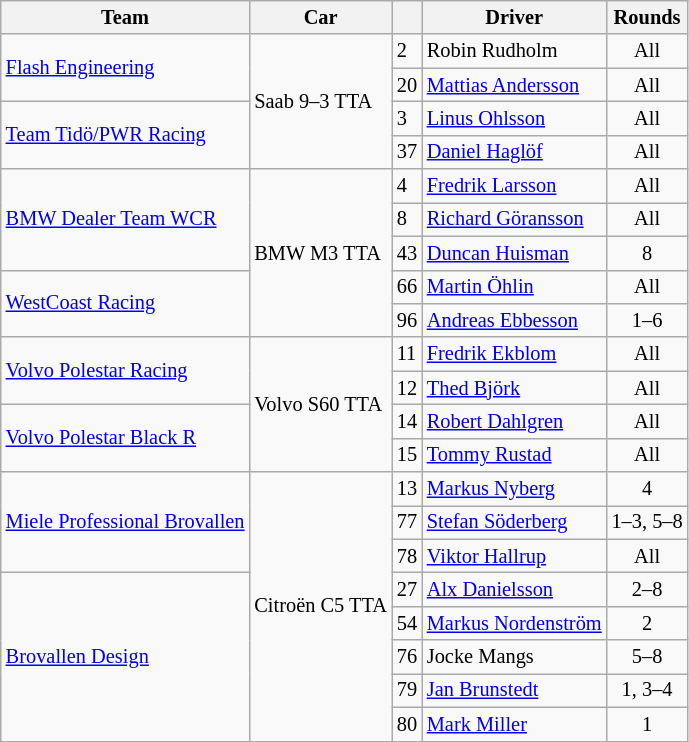<table class="wikitable" style="font-size: 85%;">
<tr>
<th>Team</th>
<th>Car</th>
<th></th>
<th>Driver</th>
<th>Rounds</th>
</tr>
<tr>
<td rowspan=2> <a href='#'>Flash Engineering</a></td>
<td rowspan=4>Saab 9–3 TTA</td>
<td>2</td>
<td> Robin Rudholm</td>
<td align=center>All</td>
</tr>
<tr>
<td>20</td>
<td> <a href='#'>Mattias Andersson</a></td>
<td align=center>All</td>
</tr>
<tr>
<td rowspan=2> <a href='#'>Team Tidö/PWR Racing</a></td>
<td>3</td>
<td> <a href='#'>Linus Ohlsson</a></td>
<td align=center>All</td>
</tr>
<tr>
<td>37</td>
<td> <a href='#'>Daniel Haglöf</a></td>
<td align=center>All</td>
</tr>
<tr>
<td rowspan=3> <a href='#'>BMW Dealer Team WCR</a></td>
<td rowspan=5>BMW M3 TTA</td>
<td>4</td>
<td> <a href='#'>Fredrik Larsson</a></td>
<td align=center>All</td>
</tr>
<tr>
<td>8</td>
<td> <a href='#'>Richard Göransson</a></td>
<td align=center>All</td>
</tr>
<tr>
<td>43</td>
<td> <a href='#'>Duncan Huisman</a></td>
<td align=center>8</td>
</tr>
<tr>
<td rowspan=2> <a href='#'>WestCoast Racing</a></td>
<td>66</td>
<td> <a href='#'>Martin Öhlin</a></td>
<td align=center>All</td>
</tr>
<tr>
<td>96</td>
<td> <a href='#'>Andreas Ebbesson</a></td>
<td align=center>1–6</td>
</tr>
<tr>
<td rowspan=2> <a href='#'>Volvo Polestar Racing</a></td>
<td rowspan=4>Volvo S60 TTA</td>
<td>11</td>
<td> <a href='#'>Fredrik Ekblom</a></td>
<td align=center>All</td>
</tr>
<tr>
<td>12</td>
<td> <a href='#'>Thed Björk</a></td>
<td align=center>All</td>
</tr>
<tr>
<td rowspan=2> <a href='#'>Volvo Polestar Black R</a></td>
<td>14</td>
<td> <a href='#'>Robert Dahlgren</a></td>
<td align=center>All</td>
</tr>
<tr>
<td>15</td>
<td> <a href='#'>Tommy Rustad</a></td>
<td align=center>All</td>
</tr>
<tr>
<td rowspan=3> <a href='#'>Miele Professional Brovallen</a></td>
<td rowspan=8>Citroën C5 TTA</td>
<td>13</td>
<td> <a href='#'>Markus Nyberg</a></td>
<td align=center>4</td>
</tr>
<tr>
<td>77</td>
<td> <a href='#'>Stefan Söderberg</a></td>
<td align=center>1–3, 5–8</td>
</tr>
<tr>
<td>78</td>
<td> <a href='#'>Viktor Hallrup</a></td>
<td align=center>All</td>
</tr>
<tr>
<td rowspan=5> <a href='#'>Brovallen Design</a></td>
<td>27</td>
<td> <a href='#'>Alx Danielsson</a></td>
<td align=center>2–8</td>
</tr>
<tr>
<td>54</td>
<td> <a href='#'>Markus Nordenström</a></td>
<td align=center>2</td>
</tr>
<tr>
<td>76</td>
<td> Jocke Mangs</td>
<td align=center>5–8</td>
</tr>
<tr>
<td>79</td>
<td> <a href='#'>Jan Brunstedt</a></td>
<td align=center>1, 3–4</td>
</tr>
<tr>
<td>80</td>
<td> <a href='#'>Mark Miller</a></td>
<td align=center>1</td>
</tr>
</table>
